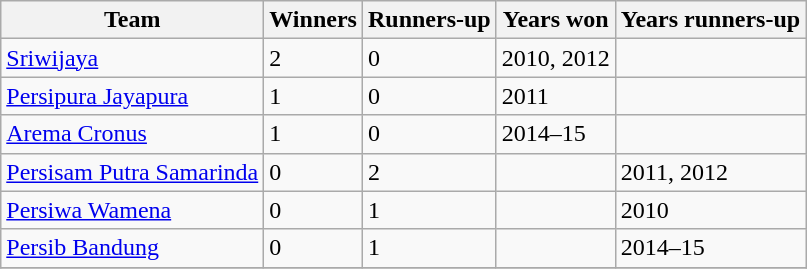<table class="wikitable">
<tr>
<th>Team</th>
<th>Winners</th>
<th>Runners-up</th>
<th>Years won</th>
<th>Years runners-up</th>
</tr>
<tr>
<td><a href='#'>Sriwijaya</a></td>
<td>2</td>
<td>0</td>
<td>2010, 2012</td>
<td></td>
</tr>
<tr>
<td><a href='#'>Persipura Jayapura</a></td>
<td>1</td>
<td>0</td>
<td>2011</td>
<td></td>
</tr>
<tr>
<td><a href='#'>Arema Cronus</a></td>
<td>1</td>
<td>0</td>
<td>2014–15</td>
<td></td>
</tr>
<tr>
<td><a href='#'>Persisam Putra Samarinda</a></td>
<td>0</td>
<td>2</td>
<td></td>
<td>2011, 2012</td>
</tr>
<tr>
<td><a href='#'>Persiwa Wamena</a></td>
<td>0</td>
<td>1</td>
<td></td>
<td>2010</td>
</tr>
<tr>
<td><a href='#'>Persib Bandung</a></td>
<td>0</td>
<td>1</td>
<td></td>
<td>2014–15</td>
</tr>
<tr>
</tr>
</table>
